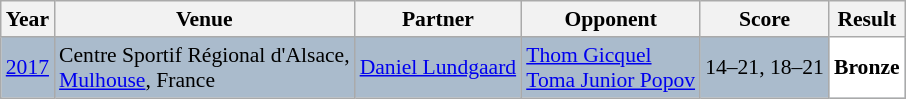<table class="sortable wikitable" style="font-size: 90%;">
<tr>
<th>Year</th>
<th>Venue</th>
<th>Partner</th>
<th>Opponent</th>
<th>Score</th>
<th>Result</th>
</tr>
<tr style="background:#AABBCC">
<td align="center"><a href='#'>2017</a></td>
<td align="left">Centre Sportif Régional d'Alsace,<br><a href='#'>Mulhouse</a>, France</td>
<td align="left"> <a href='#'>Daniel Lundgaard</a></td>
<td align="left"> <a href='#'>Thom Gicquel</a><br> <a href='#'>Toma Junior Popov</a></td>
<td align="left">14–21, 18–21</td>
<td style="text-align:left; background:white"> <strong>Bronze</strong></td>
</tr>
</table>
